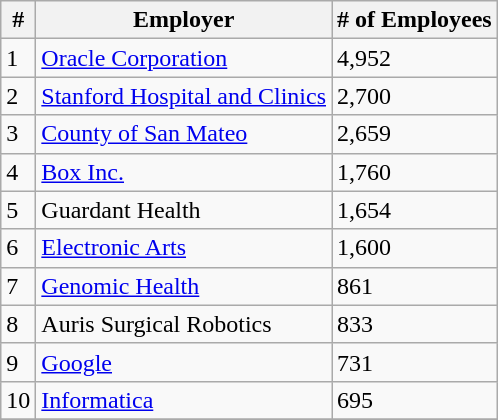<table class="wikitable sortable">
<tr>
<th>#</th>
<th>Employer</th>
<th># of Employees</th>
</tr>
<tr>
<td>1</td>
<td><a href='#'>Oracle Corporation</a></td>
<td>4,952</td>
</tr>
<tr>
<td>2</td>
<td><a href='#'>Stanford Hospital and Clinics</a></td>
<td>2,700</td>
</tr>
<tr>
<td>3</td>
<td><a href='#'>County of San Mateo</a></td>
<td>2,659</td>
</tr>
<tr>
<td>4</td>
<td><a href='#'>Box Inc.</a></td>
<td>1,760</td>
</tr>
<tr>
<td>5</td>
<td>Guardant Health</td>
<td>1,654</td>
</tr>
<tr>
<td>6</td>
<td><a href='#'>Electronic Arts</a></td>
<td>1,600</td>
</tr>
<tr>
<td>7</td>
<td><a href='#'>Genomic Health</a></td>
<td>861</td>
</tr>
<tr>
<td>8</td>
<td>Auris Surgical Robotics</td>
<td>833</td>
</tr>
<tr>
<td>9</td>
<td><a href='#'>Google</a></td>
<td>731</td>
</tr>
<tr>
<td>10</td>
<td><a href='#'>Informatica</a></td>
<td>695</td>
</tr>
<tr>
</tr>
</table>
